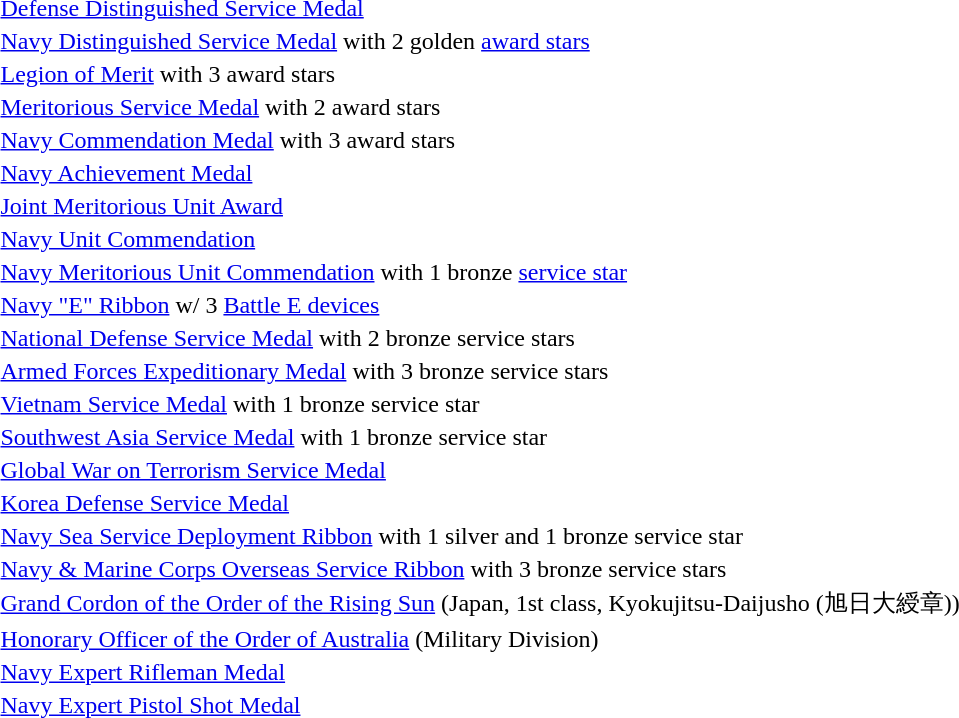<table>
<tr>
<td></td>
<td><a href='#'>Defense Distinguished Service Medal</a></td>
</tr>
<tr>
<td></td>
<td><a href='#'>Navy Distinguished Service Medal</a> with 2 golden <a href='#'>award stars</a></td>
</tr>
<tr>
<td></td>
<td><a href='#'>Legion of Merit</a> with 3 award stars</td>
</tr>
<tr>
<td></td>
<td><a href='#'>Meritorious Service Medal</a> with 2 award stars</td>
</tr>
<tr>
<td></td>
<td><a href='#'>Navy Commendation Medal</a> with 3 award stars</td>
</tr>
<tr>
<td></td>
<td><a href='#'>Navy Achievement Medal</a></td>
</tr>
<tr>
<td></td>
<td><a href='#'>Joint Meritorious Unit Award</a></td>
</tr>
<tr>
<td></td>
<td><a href='#'>Navy Unit Commendation</a></td>
</tr>
<tr>
<td></td>
<td><a href='#'>Navy Meritorious Unit Commendation</a> with 1 bronze <a href='#'>service star</a></td>
</tr>
<tr>
<td></td>
<td><a href='#'>Navy "E" Ribbon</a> w/ 3 <a href='#'>Battle E devices</a></td>
</tr>
<tr>
<td></td>
<td><a href='#'>National Defense Service Medal</a> with 2 bronze service stars</td>
</tr>
<tr>
<td></td>
<td><a href='#'>Armed Forces Expeditionary Medal</a> with 3 bronze service stars</td>
</tr>
<tr>
<td></td>
<td><a href='#'>Vietnam Service Medal</a> with 1 bronze service star</td>
</tr>
<tr>
<td></td>
<td><a href='#'>Southwest Asia Service Medal</a> with 1 bronze service star</td>
</tr>
<tr>
<td></td>
<td><a href='#'>Global War on Terrorism Service Medal</a></td>
</tr>
<tr>
<td></td>
<td><a href='#'>Korea Defense Service Medal</a></td>
</tr>
<tr>
<td></td>
<td><a href='#'>Navy Sea Service Deployment Ribbon</a> with 1 silver and 1 bronze service star</td>
</tr>
<tr>
<td></td>
<td><a href='#'>Navy & Marine Corps Overseas Service Ribbon</a> with 3 bronze service stars</td>
</tr>
<tr>
<td></td>
<td><a href='#'>Grand Cordon of the Order of the Rising Sun</a> (Japan, 1st class, Kyokujitsu-Daijusho (旭日大綬章))</td>
</tr>
<tr>
<td></td>
<td><a href='#'>Honorary Officer of the Order of Australia</a> (Military Division)</td>
</tr>
<tr>
<td></td>
<td><a href='#'>Navy Expert Rifleman Medal</a></td>
</tr>
<tr>
<td></td>
<td><a href='#'>Navy Expert Pistol Shot Medal</a></td>
</tr>
</table>
